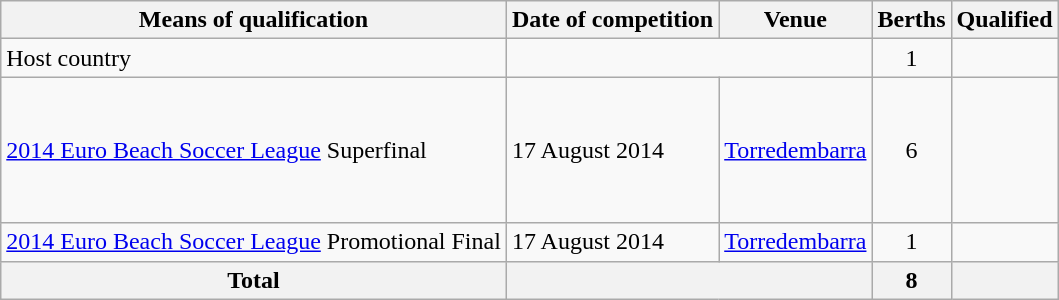<table class="wikitable">
<tr>
<th>Means of qualification</th>
<th>Date of competition</th>
<th>Venue</th>
<th>Berths</th>
<th>Qualified</th>
</tr>
<tr>
<td>Host country</td>
<td colspan=2>  </td>
<td align=center>1</td>
<td></td>
</tr>
<tr>
<td><a href='#'>2014 Euro Beach Soccer League</a> Superfinal</td>
<td>17 August 2014</td>
<td> <a href='#'>Torredembarra</a></td>
<td align=center>6</td>
<td><br><br><br><br><br></td>
</tr>
<tr>
<td><a href='#'>2014 Euro Beach Soccer League</a> Promotional Final</td>
<td>17 August 2014</td>
<td> <a href='#'>Torredembarra</a></td>
<td align=center>1</td>
<td></td>
</tr>
<tr>
<th>Total</th>
<th colspan=2> </th>
<th>8</th>
<th></th>
</tr>
</table>
